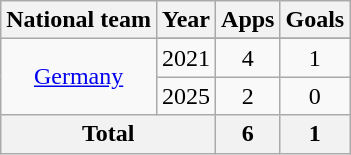<table class="wikitable" style="text-align:center">
<tr>
<th>National team</th>
<th>Year</th>
<th>Apps</th>
<th>Goals</th>
</tr>
<tr>
<td rowspan="3"><a href='#'>Germany</a></td>
</tr>
<tr>
<td>2021</td>
<td>4</td>
<td>1</td>
</tr>
<tr>
<td>2025</td>
<td>2</td>
<td>0</td>
</tr>
<tr>
<th colspan="2">Total</th>
<th>6</th>
<th>1</th>
</tr>
</table>
